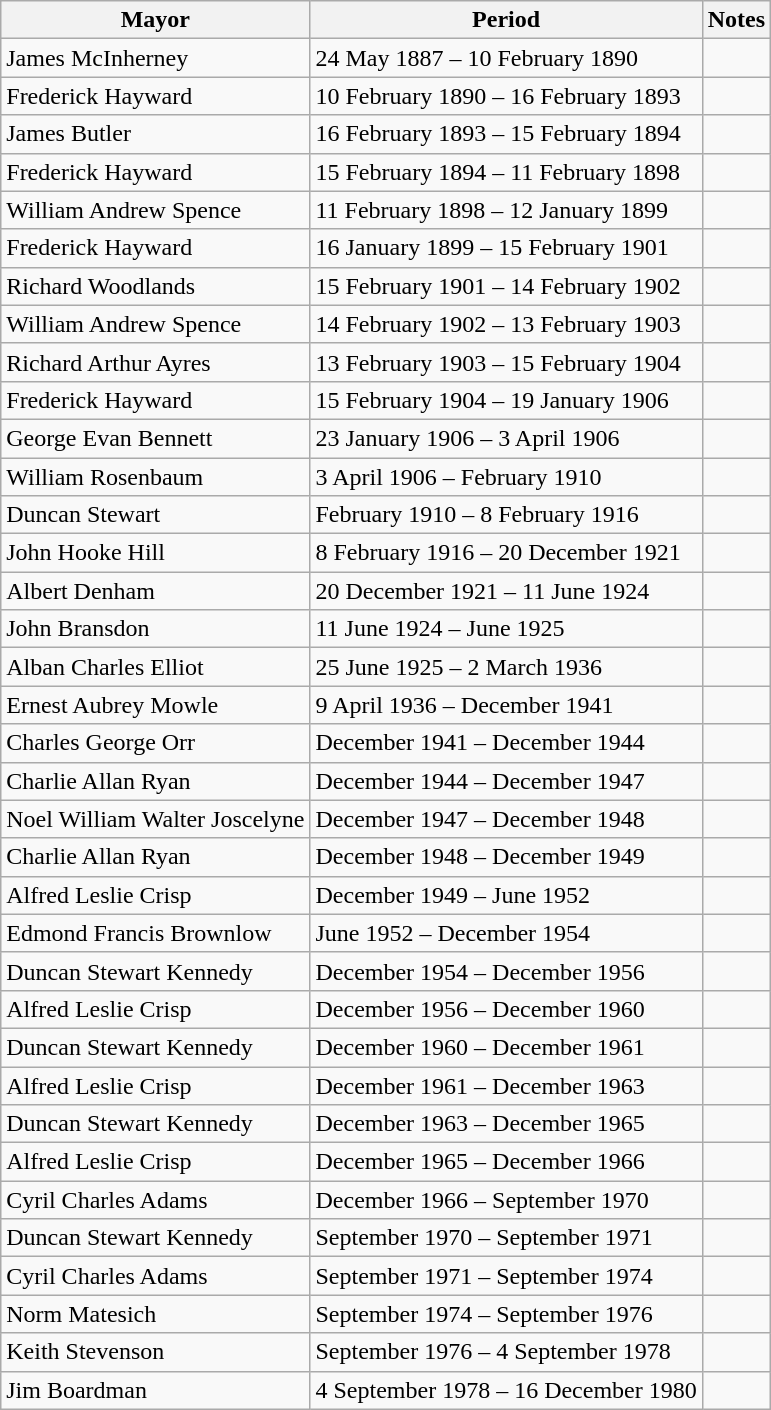<table class="wikitable">
<tr>
<th>Mayor</th>
<th>Period</th>
<th>Notes</th>
</tr>
<tr>
<td>James McInherney</td>
<td>24 May 1887 – 10 February 1890</td>
<td></td>
</tr>
<tr>
<td>Frederick Hayward</td>
<td>10 February 1890 – 16 February 1893</td>
<td></td>
</tr>
<tr>
<td>James Butler</td>
<td>16 February 1893 – 15 February 1894</td>
<td></td>
</tr>
<tr>
<td>Frederick Hayward</td>
<td>15 February 1894 – 11 February 1898</td>
<td></td>
</tr>
<tr>
<td>William Andrew Spence</td>
<td>11 February 1898 – 12 January 1899</td>
<td></td>
</tr>
<tr>
<td>Frederick Hayward</td>
<td>16 January 1899 – 15 February 1901</td>
<td></td>
</tr>
<tr>
<td>Richard Woodlands</td>
<td>15 February 1901 – 14 February 1902</td>
<td></td>
</tr>
<tr>
<td>William Andrew Spence</td>
<td>14 February 1902 – 13 February 1903</td>
<td></td>
</tr>
<tr>
<td>Richard Arthur Ayres</td>
<td>13 February 1903 – 15 February 1904</td>
<td></td>
</tr>
<tr>
<td>Frederick Hayward</td>
<td>15 February 1904 – 19 January 1906</td>
<td></td>
</tr>
<tr>
<td>George Evan Bennett</td>
<td>23 January 1906 – 3 April 1906</td>
<td></td>
</tr>
<tr>
<td>William Rosenbaum</td>
<td>3 April 1906 – February 1910</td>
<td></td>
</tr>
<tr>
<td>Duncan Stewart</td>
<td>February 1910 – 8 February 1916</td>
<td></td>
</tr>
<tr>
<td>John Hooke Hill</td>
<td>8 February 1916 – 20 December 1921</td>
<td></td>
</tr>
<tr>
<td>Albert Denham</td>
<td>20 December 1921 – 11 June 1924</td>
<td></td>
</tr>
<tr>
<td>John Bransdon</td>
<td>11 June 1924 – June 1925</td>
<td></td>
</tr>
<tr>
<td>Alban Charles Elliot</td>
<td>25 June 1925 – 2 March 1936</td>
<td></td>
</tr>
<tr>
<td>Ernest Aubrey Mowle</td>
<td>9 April 1936 – December 1941</td>
<td></td>
</tr>
<tr>
<td>Charles George Orr</td>
<td>December 1941 – December 1944</td>
<td></td>
</tr>
<tr>
<td>Charlie Allan Ryan</td>
<td>December 1944 – December 1947</td>
<td></td>
</tr>
<tr>
<td>Noel William Walter Joscelyne</td>
<td>December 1947 – December 1948</td>
<td></td>
</tr>
<tr>
<td>Charlie Allan Ryan</td>
<td>December 1948 – December 1949</td>
<td></td>
</tr>
<tr>
<td>Alfred Leslie Crisp</td>
<td>December 1949 – June 1952</td>
<td></td>
</tr>
<tr>
<td>Edmond Francis Brownlow</td>
<td>June 1952 – December 1954</td>
<td></td>
</tr>
<tr>
<td>Duncan Stewart Kennedy</td>
<td>December 1954 – December 1956</td>
<td></td>
</tr>
<tr>
<td>Alfred Leslie Crisp</td>
<td>December 1956 – December 1960</td>
<td></td>
</tr>
<tr>
<td>Duncan Stewart Kennedy</td>
<td>December 1960 – December 1961</td>
<td></td>
</tr>
<tr>
<td>Alfred Leslie Crisp</td>
<td>December 1961 – December 1963</td>
<td></td>
</tr>
<tr>
<td>Duncan Stewart Kennedy</td>
<td>December 1963 – December 1965</td>
<td></td>
</tr>
<tr>
<td>Alfred Leslie Crisp </td>
<td>December 1965 – December 1966</td>
<td></td>
</tr>
<tr>
<td>Cyril Charles Adams</td>
<td>December 1966 – September 1970</td>
<td></td>
</tr>
<tr>
<td>Duncan Stewart Kennedy</td>
<td>September 1970 – September 1971</td>
<td></td>
</tr>
<tr>
<td>Cyril Charles Adams </td>
<td>September 1971 – September 1974</td>
<td></td>
</tr>
<tr>
<td>Norm Matesich</td>
<td>September 1974 – September 1976</td>
<td></td>
</tr>
<tr>
<td>Keith Stevenson</td>
<td>September 1976 – 4 September 1978</td>
<td></td>
</tr>
<tr>
<td>Jim Boardman</td>
<td>4 September 1978 – 16 December 1980</td>
<td></td>
</tr>
</table>
